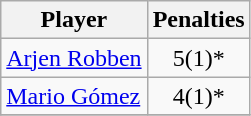<table class="wikitable">
<tr>
<th>Player</th>
<th>Penalties</th>
</tr>
<tr>
<td> <a href='#'>Arjen Robben</a></td>
<td align=center>5(1)*</td>
</tr>
<tr>
<td> <a href='#'>Mario Gómez</a></td>
<td align=center>4(1)*</td>
</tr>
<tr>
</tr>
</table>
